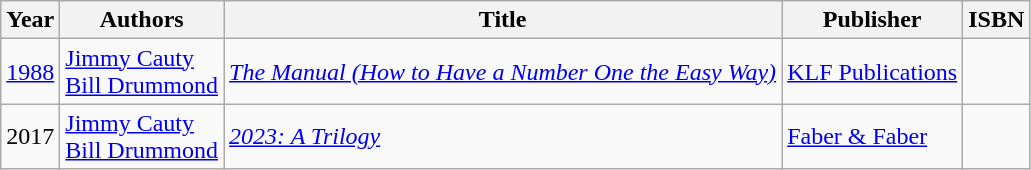<table class="wikitable">
<tr>
<th>Year</th>
<th>Authors</th>
<th>Title</th>
<th>Publisher</th>
<th>ISBN</th>
</tr>
<tr>
<td><a href='#'>1988</a></td>
<td><a href='#'>Jimmy Cauty</a><br><a href='#'>Bill Drummond</a></td>
<td><em><a href='#'>The Manual (How to Have a Number One the Easy Way)</a></em></td>
<td><a href='#'>KLF Publications</a></td>
<td></td>
</tr>
<tr>
<td>2017</td>
<td><a href='#'>Jimmy Cauty</a><br><a href='#'>Bill Drummond</a></td>
<td><em><a href='#'>2023: A Trilogy</a></em></td>
<td><a href='#'>Faber & Faber</a></td>
<td></td>
</tr>
</table>
